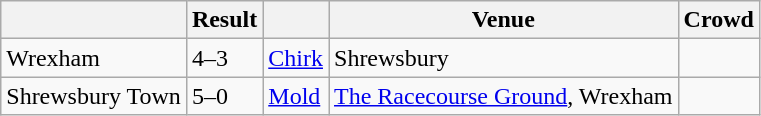<table class="wikitable">
<tr>
<th></th>
<th>Result</th>
<th></th>
<th>Venue</th>
<th>Crowd</th>
</tr>
<tr>
<td>Wrexham</td>
<td>4–3</td>
<td><a href='#'>Chirk</a></td>
<td>Shrewsbury</td>
<td></td>
</tr>
<tr>
<td>Shrewsbury Town</td>
<td>5–0</td>
<td><a href='#'>Mold</a></td>
<td><a href='#'>The Racecourse Ground</a>, Wrexham</td>
<td></td>
</tr>
</table>
